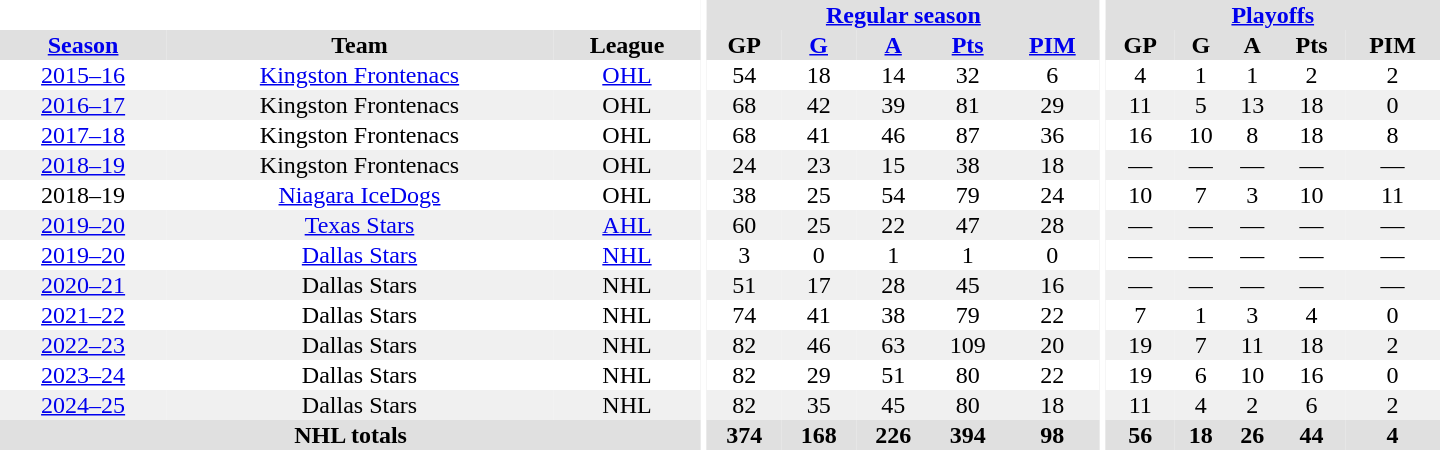<table border="0" cellpadding="1" cellspacing="0" style="text-align:center; width:60em;">
<tr bgcolor="#e0e0e0">
<th colspan="3" bgcolor="#ffffff"></th>
<th rowspan="99" bgcolor="#ffffff"></th>
<th colspan="5"><a href='#'>Regular season</a></th>
<th rowspan="99" bgcolor="#ffffff"></th>
<th colspan="5"><a href='#'>Playoffs</a></th>
</tr>
<tr bgcolor="#e0e0e0">
<th><a href='#'>Season</a></th>
<th>Team</th>
<th>League</th>
<th>GP</th>
<th><a href='#'>G</a></th>
<th><a href='#'>A</a></th>
<th><a href='#'>Pts</a></th>
<th><a href='#'>PIM</a></th>
<th>GP</th>
<th>G</th>
<th>A</th>
<th>Pts</th>
<th>PIM</th>
</tr>
<tr>
<td><a href='#'>2015–16</a></td>
<td><a href='#'>Kingston Frontenacs</a></td>
<td><a href='#'>OHL</a></td>
<td>54</td>
<td>18</td>
<td>14</td>
<td>32</td>
<td>6</td>
<td>4</td>
<td>1</td>
<td>1</td>
<td>2</td>
<td>2</td>
</tr>
<tr bgcolor="#f0f0f0">
<td><a href='#'>2016–17</a></td>
<td>Kingston Frontenacs</td>
<td>OHL</td>
<td>68</td>
<td>42</td>
<td>39</td>
<td>81</td>
<td>29</td>
<td>11</td>
<td>5</td>
<td>13</td>
<td>18</td>
<td>0</td>
</tr>
<tr>
<td><a href='#'>2017–18</a></td>
<td>Kingston Frontenacs</td>
<td>OHL</td>
<td>68</td>
<td>41</td>
<td>46</td>
<td>87</td>
<td>36</td>
<td>16</td>
<td>10</td>
<td>8</td>
<td>18</td>
<td>8</td>
</tr>
<tr bgcolor="#f0f0f0">
<td><a href='#'>2018–19</a></td>
<td>Kingston Frontenacs</td>
<td>OHL</td>
<td>24</td>
<td>23</td>
<td>15</td>
<td>38</td>
<td>18</td>
<td>—</td>
<td>—</td>
<td>—</td>
<td>—</td>
<td>—</td>
</tr>
<tr>
<td>2018–19</td>
<td><a href='#'>Niagara IceDogs</a></td>
<td>OHL</td>
<td>38</td>
<td>25</td>
<td>54</td>
<td>79</td>
<td>24</td>
<td>10</td>
<td>7</td>
<td>3</td>
<td>10</td>
<td>11</td>
</tr>
<tr bgcolor="#f0f0f0">
<td><a href='#'>2019–20</a></td>
<td><a href='#'>Texas Stars</a></td>
<td><a href='#'>AHL</a></td>
<td>60</td>
<td>25</td>
<td>22</td>
<td>47</td>
<td>28</td>
<td>—</td>
<td>—</td>
<td>—</td>
<td>—</td>
<td>—</td>
</tr>
<tr>
<td><a href='#'>2019–20</a></td>
<td><a href='#'>Dallas Stars</a></td>
<td><a href='#'>NHL</a></td>
<td>3</td>
<td>0</td>
<td>1</td>
<td>1</td>
<td>0</td>
<td>—</td>
<td>—</td>
<td>—</td>
<td>—</td>
<td>—</td>
</tr>
<tr bgcolor="#f0f0f0">
<td><a href='#'>2020–21</a></td>
<td>Dallas Stars</td>
<td>NHL</td>
<td>51</td>
<td>17</td>
<td>28</td>
<td>45</td>
<td>16</td>
<td>—</td>
<td>—</td>
<td>—</td>
<td>—</td>
<td>—</td>
</tr>
<tr>
<td><a href='#'>2021–22</a></td>
<td>Dallas Stars</td>
<td>NHL</td>
<td>74</td>
<td>41</td>
<td>38</td>
<td>79</td>
<td>22</td>
<td>7</td>
<td>1</td>
<td>3</td>
<td>4</td>
<td>0</td>
</tr>
<tr bgcolor="#f0f0f0">
<td><a href='#'>2022–23</a></td>
<td>Dallas Stars</td>
<td>NHL</td>
<td>82</td>
<td>46</td>
<td>63</td>
<td>109</td>
<td>20</td>
<td>19</td>
<td>7</td>
<td>11</td>
<td>18</td>
<td>2</td>
</tr>
<tr>
<td><a href='#'>2023–24</a></td>
<td>Dallas Stars</td>
<td>NHL</td>
<td>82</td>
<td>29</td>
<td>51</td>
<td>80</td>
<td>22</td>
<td>19</td>
<td>6</td>
<td>10</td>
<td>16</td>
<td>0</td>
</tr>
<tr bgcolor="#f0f0f0">
<td><a href='#'>2024–25</a></td>
<td>Dallas Stars</td>
<td>NHL</td>
<td>82</td>
<td>35</td>
<td>45</td>
<td>80</td>
<td>18</td>
<td>11</td>
<td>4</td>
<td>2</td>
<td>6</td>
<td>2</td>
</tr>
<tr bgcolor="#e0e0e0">
<th colspan="3">NHL totals</th>
<th>374</th>
<th>168</th>
<th>226</th>
<th>394</th>
<th>98</th>
<th>56</th>
<th>18</th>
<th>26</th>
<th>44</th>
<th>4</th>
</tr>
</table>
